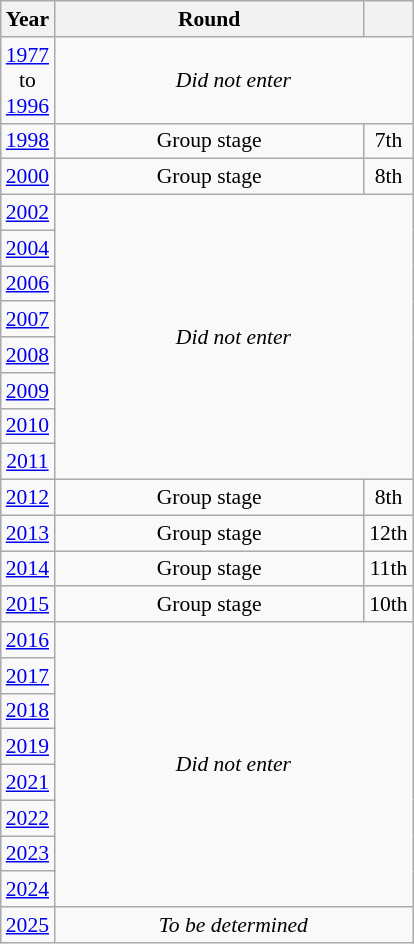<table class="wikitable" style="text-align: center; font-size:90%">
<tr>
<th>Year</th>
<th style="width:200px">Round</th>
<th></th>
</tr>
<tr>
<td><a href='#'>1977</a><br>to<br><a href='#'>1996</a></td>
<td colspan="2"><em>Did not enter</em></td>
</tr>
<tr>
<td><a href='#'>1998</a></td>
<td>Group stage</td>
<td>7th</td>
</tr>
<tr>
<td><a href='#'>2000</a></td>
<td>Group stage</td>
<td>8th</td>
</tr>
<tr>
<td><a href='#'>2002</a></td>
<td colspan="2" rowspan="8"><em>Did not enter</em></td>
</tr>
<tr>
<td><a href='#'>2004</a></td>
</tr>
<tr>
<td><a href='#'>2006</a></td>
</tr>
<tr>
<td><a href='#'>2007</a></td>
</tr>
<tr>
<td><a href='#'>2008</a></td>
</tr>
<tr>
<td><a href='#'>2009</a></td>
</tr>
<tr>
<td><a href='#'>2010</a></td>
</tr>
<tr>
<td><a href='#'>2011</a></td>
</tr>
<tr>
<td><a href='#'>2012</a></td>
<td>Group stage</td>
<td>8th</td>
</tr>
<tr>
<td><a href='#'>2013</a></td>
<td>Group stage</td>
<td>12th</td>
</tr>
<tr>
<td><a href='#'>2014</a></td>
<td>Group stage</td>
<td>11th</td>
</tr>
<tr>
<td><a href='#'>2015</a></td>
<td>Group stage</td>
<td>10th</td>
</tr>
<tr>
<td><a href='#'>2016</a></td>
<td colspan="2" rowspan="8"><em>Did not enter</em></td>
</tr>
<tr>
<td><a href='#'>2017</a></td>
</tr>
<tr>
<td><a href='#'>2018</a></td>
</tr>
<tr>
<td><a href='#'>2019</a></td>
</tr>
<tr>
<td><a href='#'>2021</a></td>
</tr>
<tr>
<td><a href='#'>2022</a></td>
</tr>
<tr>
<td><a href='#'>2023</a></td>
</tr>
<tr>
<td><a href='#'>2024</a></td>
</tr>
<tr>
<td><a href='#'>2025</a></td>
<td colspan="2"><em>To be determined</em></td>
</tr>
</table>
